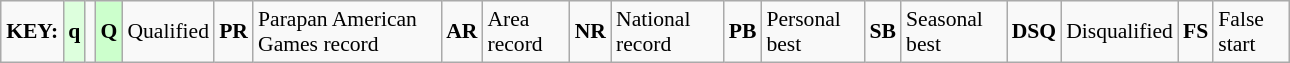<table class="wikitable" style="margin:0.5em auto; font-size:90%;position:relative;" width=68%>
<tr>
<td><strong>KEY:</strong></td>
<td bgcolor=ddffdd align=center><strong>q</strong></td>
<td></td>
<td bgcolor=ccffcc align=center><strong>Q</strong></td>
<td>Qualified</td>
<td align=center><strong>PR</strong></td>
<td>Parapan American Games record</td>
<td align=center><strong>AR</strong></td>
<td>Area record</td>
<td align=center><strong>NR</strong></td>
<td>National record</td>
<td align=center><strong>PB</strong></td>
<td>Personal best</td>
<td align=center><strong>SB</strong></td>
<td>Seasonal best</td>
<td align=center><strong>DSQ</strong></td>
<td>Disqualified</td>
<td align=center><strong>FS</strong></td>
<td>False start</td>
</tr>
</table>
